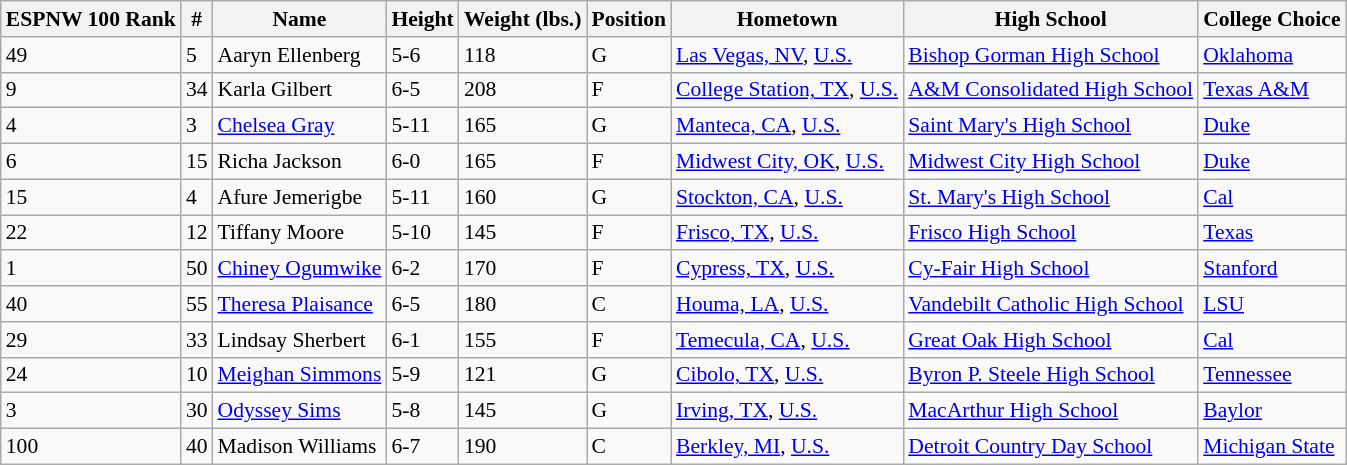<table class="wikitable sortable" style="font-size: 90%">
<tr>
<th>ESPNW 100 Rank</th>
<th>#</th>
<th>Name</th>
<th>Height</th>
<th>Weight (lbs.)</th>
<th>Position</th>
<th>Hometown</th>
<th>High School</th>
<th>College Choice</th>
</tr>
<tr>
<td>49</td>
<td>5</td>
<td>Aaryn Ellenberg</td>
<td>5-6</td>
<td>118</td>
<td>G</td>
<td><a href='#'>Las Vegas, NV</a>, <a href='#'>U.S.</a></td>
<td><a href='#'>Bishop Gorman High School</a></td>
<td><a href='#'>Oklahoma</a></td>
</tr>
<tr>
<td>9</td>
<td>34</td>
<td>Karla Gilbert</td>
<td>6-5</td>
<td>208</td>
<td>F</td>
<td><a href='#'>College Station, TX</a>, <a href='#'>U.S.</a></td>
<td><a href='#'>A&M Consolidated High School</a></td>
<td><a href='#'>Texas A&M</a></td>
</tr>
<tr>
<td>4</td>
<td>3</td>
<td><a href='#'>Chelsea Gray</a></td>
<td>5-11</td>
<td>165</td>
<td>G</td>
<td><a href='#'>Manteca, CA</a>, <a href='#'>U.S.</a></td>
<td><a href='#'>Saint Mary's High School</a></td>
<td><a href='#'>Duke</a></td>
</tr>
<tr>
<td>6</td>
<td>15</td>
<td>Richa Jackson</td>
<td>6-0</td>
<td>165</td>
<td>F</td>
<td><a href='#'>Midwest City, OK</a>, <a href='#'>U.S.</a></td>
<td><a href='#'>Midwest City High School</a></td>
<td><a href='#'>Duke</a></td>
</tr>
<tr>
<td>15</td>
<td>4</td>
<td>Afure Jemerigbe</td>
<td>5-11</td>
<td>160</td>
<td>G</td>
<td><a href='#'>Stockton, CA</a>, <a href='#'>U.S.</a></td>
<td><a href='#'>St. Mary's High School</a></td>
<td><a href='#'>Cal</a></td>
</tr>
<tr>
<td>22</td>
<td>12</td>
<td>Tiffany Moore</td>
<td>5-10</td>
<td>145</td>
<td>F</td>
<td><a href='#'>Frisco, TX</a>, <a href='#'>U.S.</a></td>
<td><a href='#'>Frisco High School</a></td>
<td><a href='#'>Texas</a></td>
</tr>
<tr>
<td>1</td>
<td>50</td>
<td><a href='#'>Chiney Ogumwike</a></td>
<td>6-2</td>
<td>170</td>
<td>F</td>
<td><a href='#'>Cypress, TX</a>, <a href='#'>U.S.</a></td>
<td><a href='#'>Cy-Fair High School</a></td>
<td><a href='#'>Stanford</a></td>
</tr>
<tr>
<td>40</td>
<td>55</td>
<td><a href='#'>Theresa Plaisance</a></td>
<td>6-5</td>
<td>180</td>
<td>C</td>
<td><a href='#'>Houma, LA</a>, <a href='#'>U.S.</a></td>
<td><a href='#'>Vandebilt Catholic High School</a></td>
<td><a href='#'>LSU</a></td>
</tr>
<tr>
<td>29</td>
<td>33</td>
<td>Lindsay Sherbert</td>
<td>6-1</td>
<td>155</td>
<td>F</td>
<td><a href='#'>Temecula, CA</a>, <a href='#'>U.S.</a></td>
<td><a href='#'>Great Oak High School</a></td>
<td><a href='#'>Cal</a></td>
</tr>
<tr>
<td>24</td>
<td>10</td>
<td><a href='#'>Meighan Simmons</a></td>
<td>5-9</td>
<td>121</td>
<td>G</td>
<td><a href='#'>Cibolo, TX</a>, <a href='#'>U.S.</a></td>
<td><a href='#'>Byron P. Steele High School</a></td>
<td><a href='#'>Tennessee</a></td>
</tr>
<tr>
<td>3</td>
<td>30</td>
<td><a href='#'>Odyssey Sims</a></td>
<td>5-8</td>
<td>145</td>
<td>G</td>
<td><a href='#'>Irving, TX</a>, <a href='#'>U.S.</a></td>
<td><a href='#'>MacArthur High School</a></td>
<td><a href='#'>Baylor</a></td>
</tr>
<tr>
<td>100</td>
<td>40</td>
<td>Madison Williams</td>
<td>6-7</td>
<td>190</td>
<td>C</td>
<td><a href='#'>Berkley, MI</a>, <a href='#'>U.S.</a></td>
<td><a href='#'>Detroit Country Day School</a></td>
<td><a href='#'>Michigan State</a></td>
</tr>
</table>
